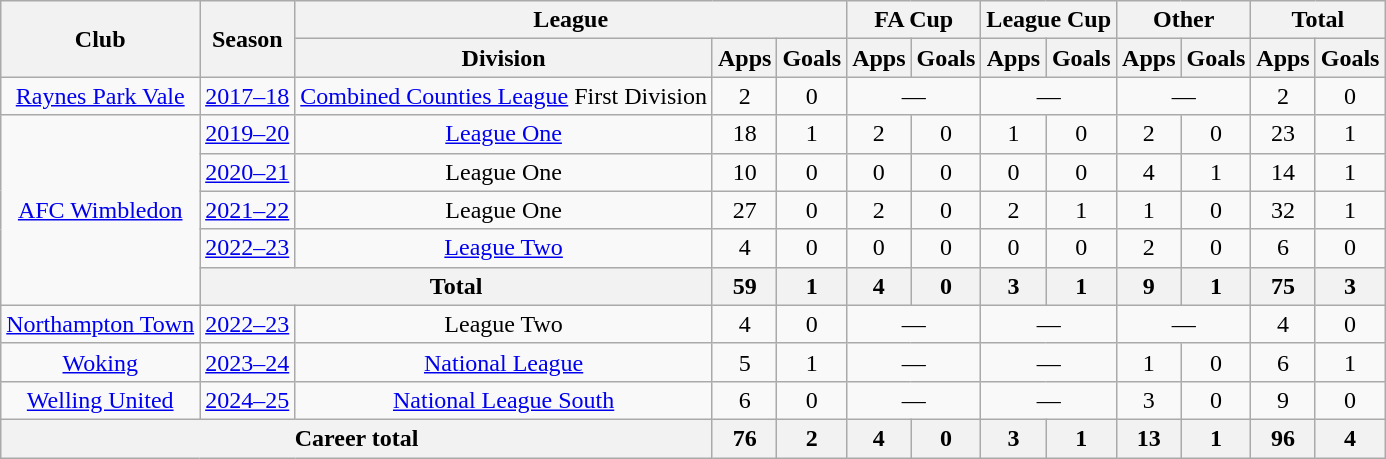<table class="wikitable" style="text-align: center">
<tr>
<th rowspan="2">Club</th>
<th rowspan="2">Season</th>
<th colspan="3">League</th>
<th colspan="2">FA Cup</th>
<th colspan="2">League Cup</th>
<th colspan="2">Other</th>
<th colspan="2">Total</th>
</tr>
<tr>
<th>Division</th>
<th>Apps</th>
<th>Goals</th>
<th>Apps</th>
<th>Goals</th>
<th>Apps</th>
<th>Goals</th>
<th>Apps</th>
<th>Goals</th>
<th>Apps</th>
<th>Goals</th>
</tr>
<tr>
<td><a href='#'>Raynes Park Vale</a></td>
<td><a href='#'>2017–18</a></td>
<td><a href='#'>Combined Counties League</a> First Division</td>
<td>2</td>
<td>0</td>
<td colspan="2">―</td>
<td colspan="2">―</td>
<td colspan="2">―</td>
<td>2</td>
<td>0</td>
</tr>
<tr>
<td rowspan="5"><a href='#'>AFC Wimbledon</a></td>
<td><a href='#'>2019–20</a></td>
<td><a href='#'>League One</a></td>
<td>18</td>
<td>1</td>
<td>2</td>
<td>0</td>
<td>1</td>
<td>0</td>
<td>2</td>
<td>0</td>
<td>23</td>
<td>1</td>
</tr>
<tr>
<td><a href='#'>2020–21</a></td>
<td>League One</td>
<td>10</td>
<td>0</td>
<td>0</td>
<td>0</td>
<td>0</td>
<td>0</td>
<td>4</td>
<td>1</td>
<td>14</td>
<td>1</td>
</tr>
<tr>
<td><a href='#'>2021–22</a></td>
<td>League One</td>
<td>27</td>
<td>0</td>
<td>2</td>
<td>0</td>
<td>2</td>
<td>1</td>
<td>1</td>
<td>0</td>
<td>32</td>
<td>1</td>
</tr>
<tr>
<td><a href='#'>2022–23</a></td>
<td><a href='#'>League Two</a></td>
<td>4</td>
<td>0</td>
<td>0</td>
<td>0</td>
<td>0</td>
<td>0</td>
<td>2</td>
<td>0</td>
<td>6</td>
<td>0</td>
</tr>
<tr>
<th colspan="2">Total</th>
<th>59</th>
<th>1</th>
<th>4</th>
<th>0</th>
<th>3</th>
<th>1</th>
<th>9</th>
<th>1</th>
<th>75</th>
<th>3</th>
</tr>
<tr>
<td><a href='#'>Northampton Town</a></td>
<td><a href='#'>2022–23</a></td>
<td>League Two</td>
<td>4</td>
<td>0</td>
<td colspan="2">―</td>
<td colspan="2">―</td>
<td colspan="2">―</td>
<td>4</td>
<td>0</td>
</tr>
<tr>
<td><a href='#'>Woking</a></td>
<td><a href='#'>2023–24</a></td>
<td><a href='#'>National League</a></td>
<td>5</td>
<td>1</td>
<td colspan="2">―</td>
<td colspan="2">―</td>
<td>1</td>
<td>0</td>
<td>6</td>
<td>1</td>
</tr>
<tr>
<td><a href='#'>Welling United</a></td>
<td><a href='#'>2024–25</a></td>
<td><a href='#'>National League South</a></td>
<td>6</td>
<td>0</td>
<td colspan="2">―</td>
<td colspan="2">―</td>
<td>3</td>
<td>0</td>
<td>9</td>
<td>0</td>
</tr>
<tr>
<th colspan="3">Career total</th>
<th>76</th>
<th>2</th>
<th>4</th>
<th>0</th>
<th>3</th>
<th>1</th>
<th>13</th>
<th>1</th>
<th>96</th>
<th>4</th>
</tr>
</table>
